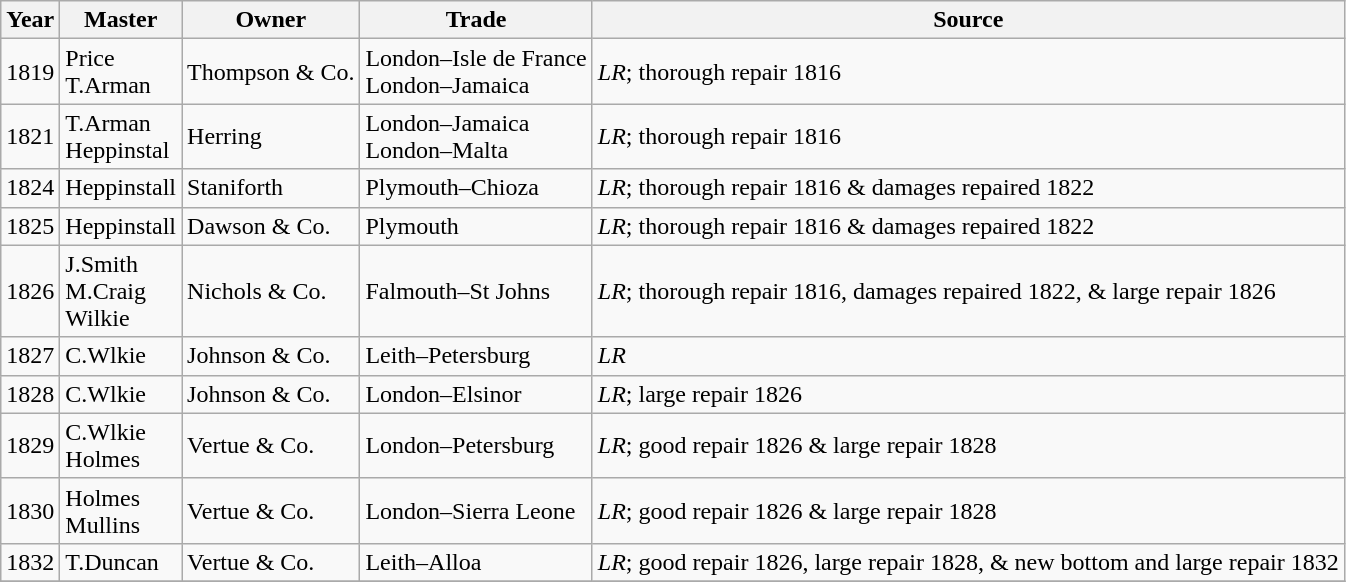<table class=" wikitable">
<tr>
<th>Year</th>
<th>Master</th>
<th>Owner</th>
<th>Trade</th>
<th>Source</th>
</tr>
<tr>
<td>1819</td>
<td>Price<br>T.Arman</td>
<td>Thompson & Co.</td>
<td>London–Isle de France<br>London–Jamaica</td>
<td><em>LR</em>; thorough repair 1816</td>
</tr>
<tr>
<td>1821</td>
<td>T.Arman<br>Heppinstal</td>
<td>Herring</td>
<td>London–Jamaica<br>London–Malta</td>
<td><em>LR</em>; thorough repair 1816</td>
</tr>
<tr>
<td>1824</td>
<td>Heppinstall</td>
<td>Staniforth</td>
<td>Plymouth–Chioza</td>
<td><em>LR</em>; thorough repair 1816 & damages repaired 1822</td>
</tr>
<tr>
<td>1825</td>
<td>Heppinstall</td>
<td>Dawson & Co.</td>
<td>Plymouth</td>
<td><em>LR</em>; thorough repair 1816 & damages repaired 1822</td>
</tr>
<tr>
<td>1826</td>
<td>J.Smith<br>M.Craig<br>Wilkie</td>
<td>Nichols & Co.</td>
<td>Falmouth–St Johns</td>
<td><em>LR</em>; thorough repair 1816, damages repaired 1822, & large repair 1826</td>
</tr>
<tr>
<td>1827</td>
<td>C.Wlkie</td>
<td>Johnson & Co.</td>
<td>Leith–Petersburg</td>
<td><em>LR</em></td>
</tr>
<tr>
<td>1828</td>
<td>C.Wlkie</td>
<td>Johnson & Co.</td>
<td>London–Elsinor</td>
<td><em>LR</em>; large repair 1826</td>
</tr>
<tr>
<td>1829</td>
<td>C.Wlkie<br>Holmes</td>
<td>Vertue & Co.</td>
<td>London–Petersburg</td>
<td><em>LR</em>; good repair 1826 & large repair 1828</td>
</tr>
<tr>
<td>1830</td>
<td>Holmes<br>Mullins</td>
<td>Vertue & Co.</td>
<td>London–Sierra Leone</td>
<td><em>LR</em>; good repair 1826 & large repair 1828</td>
</tr>
<tr>
<td>1832</td>
<td>T.Duncan</td>
<td>Vertue & Co.</td>
<td>Leith–Alloa</td>
<td><em>LR</em>; good repair 1826, large repair 1828, & new bottom and large repair 1832</td>
</tr>
<tr>
</tr>
</table>
